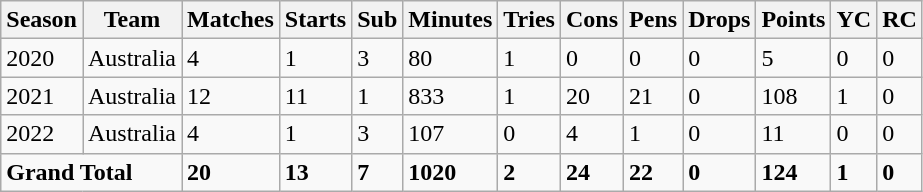<table class="wikitable">
<tr>
<th>Season</th>
<th>Team</th>
<th>Matches</th>
<th>Starts</th>
<th>Sub</th>
<th>Minutes</th>
<th>Tries</th>
<th>Cons</th>
<th>Pens</th>
<th>Drops</th>
<th>Points</th>
<th>YC</th>
<th>RC</th>
</tr>
<tr>
<td>2020</td>
<td>Australia</td>
<td>4</td>
<td>1</td>
<td>3</td>
<td>80</td>
<td>1</td>
<td>0</td>
<td>0</td>
<td>0</td>
<td>5</td>
<td>0</td>
<td>0</td>
</tr>
<tr>
<td>2021</td>
<td>Australia</td>
<td>12</td>
<td>11</td>
<td>1</td>
<td>833</td>
<td>1</td>
<td>20</td>
<td>21</td>
<td>0</td>
<td>108</td>
<td>1</td>
<td>0</td>
</tr>
<tr>
<td>2022</td>
<td>Australia</td>
<td>4</td>
<td>1</td>
<td>3</td>
<td>107</td>
<td>0</td>
<td>4</td>
<td>1</td>
<td>0</td>
<td>11</td>
<td>0</td>
<td>0</td>
</tr>
<tr>
<td colspan="2" rowspan="1"><strong>Grand Total</strong></td>
<td><strong>20</strong></td>
<td><strong>13</strong></td>
<td><strong>7</strong></td>
<td><strong>1020</strong></td>
<td><strong>2</strong></td>
<td><strong>24</strong></td>
<td><strong>22</strong></td>
<td><strong>0</strong></td>
<td><strong>124</strong></td>
<td><strong>1</strong></td>
<td><strong>0</strong></td>
</tr>
</table>
